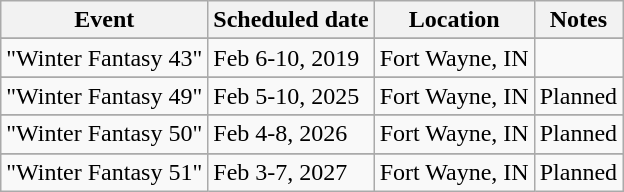<table class="wikitable">
<tr>
<th>Event</th>
<th>Scheduled date</th>
<th>Location</th>
<th>Notes</th>
</tr>
<tr>
</tr>
<tr>
<td>"Winter Fantasy 43"</td>
<td>Feb 6-10, 2019</td>
<td>Fort Wayne, IN</td>
<td></td>
</tr>
<tr>
</tr>
<tr>
<td>"Winter Fantasy 49"</td>
<td>Feb 5-10, 2025</td>
<td>Fort Wayne, IN</td>
<td>Planned</td>
</tr>
<tr>
</tr>
<tr>
<td>"Winter Fantasy 50"</td>
<td>Feb 4-8, 2026</td>
<td>Fort Wayne, IN</td>
<td>Planned</td>
</tr>
<tr>
</tr>
<tr>
<td>"Winter Fantasy 51"</td>
<td>Feb 3-7, 2027</td>
<td>Fort Wayne, IN</td>
<td>Planned</td>
</tr>
</table>
